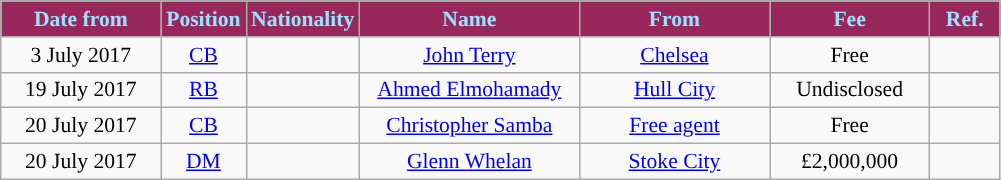<table class="wikitable"  style="text-align:center; font-size:90%; ">
<tr>
<th style="background:#98285c; color:#9be1ff; width:100px;">Date from</th>
<th style="background:#98285c; color:#9be1ff; width:50px;">Position</th>
<th style="background:#98285c; color:#9be1ff; width:50px;">Nationality</th>
<th style="background:#98285c; color:#9be1ff; width:140px;">Name</th>
<th style="background:#98285c; color:#9be1ff; width:120px;">From</th>
<th style="background:#98285c; color:#9be1ff; width:100px;">Fee</th>
<th style="background:#98285c; color:#9be1ff; width:40px;">Ref.</th>
</tr>
<tr>
<td>3 July 2017</td>
<td><a href='#'>CB</a></td>
<td></td>
<td><a href='#'>John Terry</a></td>
<td><a href='#'>Chelsea</a></td>
<td>Free</td>
<td></td>
</tr>
<tr>
<td>19 July 2017</td>
<td><a href='#'>RB</a></td>
<td></td>
<td><a href='#'>Ahmed Elmohamady</a></td>
<td><a href='#'>Hull City</a></td>
<td>Undisclosed</td>
<td></td>
</tr>
<tr>
<td>20 July 2017</td>
<td><a href='#'>CB</a></td>
<td></td>
<td><a href='#'>Christopher Samba</a></td>
<td><a href='#'>Free agent</a></td>
<td>Free</td>
<td></td>
</tr>
<tr>
<td>20 July 2017</td>
<td><a href='#'>DM</a></td>
<td></td>
<td><a href='#'>Glenn Whelan</a></td>
<td><a href='#'>Stoke City</a></td>
<td>£2,000,000</td>
<td></td>
</tr>
</table>
